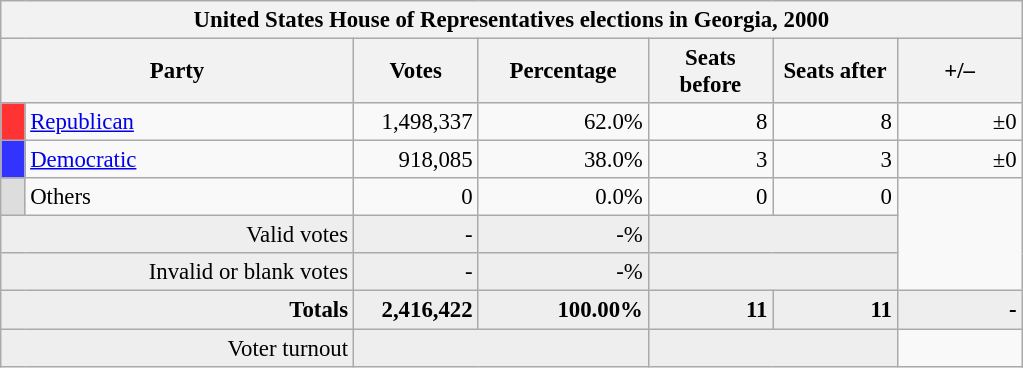<table class="wikitable" style="font-size: 95%;">
<tr>
<th colspan="7">United States House of Representatives elections in Georgia, 2000</th>
</tr>
<tr>
<th colspan=2 style="width: 15em">Party</th>
<th style="width: 5em">Votes</th>
<th style="width: 7em">Percentage</th>
<th style="width: 5em">Seats before</th>
<th style="width: 5em">Seats after</th>
<th style="width: 5em">+/–</th>
</tr>
<tr>
<th style="background-color:#FF3333; width: 3px"></th>
<td style="width: 130px"><a href='#'>Republican</a></td>
<td align="right">1,498,337</td>
<td align="right">62.0%</td>
<td align="right">8</td>
<td align="right">8</td>
<td align="right">±0</td>
</tr>
<tr>
<th style="background-color:#3333FF; width: 3px"></th>
<td style="width: 130px"><a href='#'>Democratic</a></td>
<td align="right">918,085</td>
<td align="right">38.0%</td>
<td align="right">3</td>
<td align="right">3</td>
<td align="right">±0</td>
</tr>
<tr>
<th style="background-color:#DDDDDD; width: 3px"></th>
<td style="width: 130px">Others</td>
<td align="right">0</td>
<td align="right">0.0%</td>
<td align="right">0</td>
<td align="right">0</td>
</tr>
<tr bgcolor="#EEEEEE">
<td colspan="2" align="right">Valid votes</td>
<td align="right">-</td>
<td align="right">-%</td>
<td colspan="2" align="right"></td>
</tr>
<tr bgcolor="#EEEEEE">
<td colspan="2" align="right">Invalid or blank votes</td>
<td align="right">-</td>
<td align="right">-%</td>
<td colspan="2" align="right"></td>
</tr>
<tr bgcolor="#EEEEEE">
<td colspan="2" align="right"><strong>Totals</strong></td>
<td align="right"><strong>2,416,422</strong></td>
<td align="right"><strong>100.00%</strong></td>
<td align="right"><strong>11</strong></td>
<td align="right"><strong>11</strong></td>
<td align="right"><strong>-</strong></td>
</tr>
<tr bgcolor="#EEEEEE">
<td colspan="2" align="right">Voter turnout</td>
<td colspan="2" align="right"></td>
<td colspan="2" align="right"></td>
</tr>
</table>
